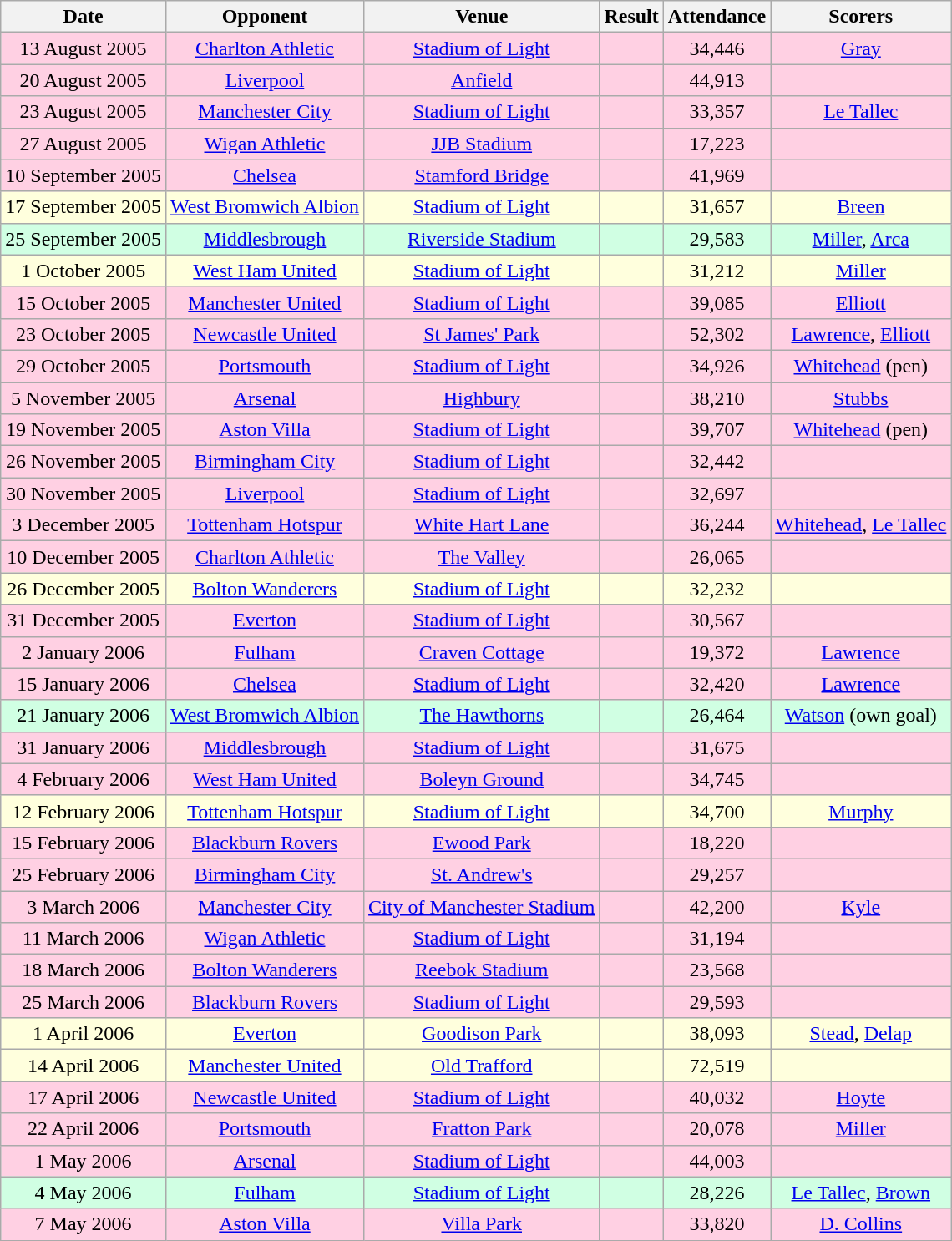<table class="wikitable sortable" style="font-size:100%; text-align:center">
<tr>
<th>Date</th>
<th>Opponent</th>
<th>Venue</th>
<th>Result</th>
<th>Attendance</th>
<th>Scorers</th>
</tr>
<tr style="background-color: #ffd0e3;">
<td>13 August 2005</td>
<td><a href='#'>Charlton Athletic</a></td>
<td><a href='#'>Stadium of Light</a></td>
<td></td>
<td>34,446</td>
<td><a href='#'>Gray</a></td>
</tr>
<tr style="background-color: #ffd0e3;">
<td>20 August 2005</td>
<td><a href='#'>Liverpool</a></td>
<td><a href='#'>Anfield</a></td>
<td></td>
<td>44,913</td>
<td></td>
</tr>
<tr style="background-color: #ffd0e3;">
<td>23 August 2005</td>
<td><a href='#'>Manchester City</a></td>
<td><a href='#'>Stadium of Light</a></td>
<td></td>
<td>33,357</td>
<td><a href='#'>Le Tallec</a></td>
</tr>
<tr style="background-color: #ffd0e3;">
<td>27 August 2005</td>
<td><a href='#'>Wigan Athletic</a></td>
<td><a href='#'>JJB Stadium</a></td>
<td></td>
<td>17,223</td>
<td></td>
</tr>
<tr style="background-color: #ffd0e3;">
<td>10 September 2005</td>
<td><a href='#'>Chelsea</a></td>
<td><a href='#'>Stamford Bridge</a></td>
<td></td>
<td>41,969</td>
<td></td>
</tr>
<tr style="background-color: #ffffdd;">
<td>17 September 2005</td>
<td><a href='#'>West Bromwich Albion</a></td>
<td><a href='#'>Stadium of Light</a></td>
<td></td>
<td>31,657</td>
<td><a href='#'>Breen</a></td>
</tr>
<tr style="background-color: #d0ffe3;">
<td>25 September 2005</td>
<td><a href='#'>Middlesbrough</a></td>
<td><a href='#'>Riverside Stadium</a></td>
<td></td>
<td>29,583</td>
<td><a href='#'>Miller</a>, <a href='#'>Arca</a></td>
</tr>
<tr style="background-color: #ffffdd;">
<td>1 October 2005</td>
<td><a href='#'>West Ham United</a></td>
<td><a href='#'>Stadium of Light</a></td>
<td></td>
<td>31,212</td>
<td><a href='#'>Miller</a></td>
</tr>
<tr style="background-color: #ffd0e3;">
<td>15 October 2005</td>
<td><a href='#'>Manchester United</a></td>
<td><a href='#'>Stadium of Light</a></td>
<td></td>
<td>39,085</td>
<td><a href='#'>Elliott</a></td>
</tr>
<tr style="background-color: #ffd0e3;">
<td>23 October 2005</td>
<td><a href='#'>Newcastle United</a></td>
<td><a href='#'>St James' Park</a></td>
<td></td>
<td>52,302</td>
<td><a href='#'>Lawrence</a>, <a href='#'>Elliott</a></td>
</tr>
<tr style="background-color: #ffd0e3;">
<td>29 October 2005</td>
<td><a href='#'>Portsmouth</a></td>
<td><a href='#'>Stadium of Light</a></td>
<td></td>
<td>34,926</td>
<td><a href='#'>Whitehead</a> (pen)</td>
</tr>
<tr style="background-color: #ffd0e3;">
<td>5 November 2005</td>
<td><a href='#'>Arsenal</a></td>
<td><a href='#'>Highbury</a></td>
<td></td>
<td>38,210</td>
<td><a href='#'>Stubbs</a></td>
</tr>
<tr style="background-color: #ffd0e3;">
<td>19 November 2005</td>
<td><a href='#'>Aston Villa</a></td>
<td><a href='#'>Stadium of Light</a></td>
<td></td>
<td>39,707</td>
<td><a href='#'>Whitehead</a> (pen)</td>
</tr>
<tr style="background-color: #ffd0e3;">
<td>26 November 2005</td>
<td><a href='#'>Birmingham City</a></td>
<td><a href='#'>Stadium of Light</a></td>
<td></td>
<td>32,442</td>
<td></td>
</tr>
<tr style="background-color: #ffd0e3;">
<td>30 November 2005</td>
<td><a href='#'>Liverpool</a></td>
<td><a href='#'>Stadium of Light</a></td>
<td></td>
<td>32,697</td>
<td></td>
</tr>
<tr style="background-color: #ffd0e3;">
<td>3 December 2005</td>
<td><a href='#'>Tottenham Hotspur</a></td>
<td><a href='#'>White Hart Lane</a></td>
<td></td>
<td>36,244</td>
<td><a href='#'>Whitehead</a>, <a href='#'>Le Tallec</a></td>
</tr>
<tr style="background-color: #ffd0e3;">
<td>10 December 2005</td>
<td><a href='#'>Charlton Athletic</a></td>
<td><a href='#'>The Valley</a></td>
<td></td>
<td>26,065</td>
<td></td>
</tr>
<tr style="background-color: #ffffdd;">
<td>26 December 2005</td>
<td><a href='#'>Bolton Wanderers</a></td>
<td><a href='#'>Stadium of Light</a></td>
<td></td>
<td>32,232</td>
<td></td>
</tr>
<tr style="background-color: #ffd0e3;">
<td>31 December 2005</td>
<td><a href='#'>Everton</a></td>
<td><a href='#'>Stadium of Light</a></td>
<td></td>
<td>30,567</td>
<td></td>
</tr>
<tr style="background-color: #ffd0e3;">
<td>2 January 2006</td>
<td><a href='#'>Fulham</a></td>
<td><a href='#'>Craven Cottage</a></td>
<td></td>
<td>19,372</td>
<td><a href='#'>Lawrence</a></td>
</tr>
<tr style="background-color: #ffd0e3;">
<td>15 January 2006</td>
<td><a href='#'>Chelsea</a></td>
<td><a href='#'>Stadium of Light</a></td>
<td></td>
<td>32,420</td>
<td><a href='#'>Lawrence</a></td>
</tr>
<tr style="background-color: #d0ffe3;">
<td>21 January 2006</td>
<td><a href='#'>West Bromwich Albion</a></td>
<td><a href='#'>The Hawthorns</a></td>
<td></td>
<td>26,464</td>
<td><a href='#'>Watson</a> (own goal)</td>
</tr>
<tr style="background-color: #ffd0e3;">
<td>31 January 2006</td>
<td><a href='#'>Middlesbrough</a></td>
<td><a href='#'>Stadium of Light</a></td>
<td></td>
<td>31,675</td>
<td></td>
</tr>
<tr style="background-color: #ffd0e3;">
<td>4 February 2006</td>
<td><a href='#'>West Ham United</a></td>
<td><a href='#'>Boleyn Ground</a></td>
<td></td>
<td>34,745</td>
<td></td>
</tr>
<tr style="background-color: #ffffdd;">
<td>12 February 2006</td>
<td><a href='#'>Tottenham Hotspur</a></td>
<td><a href='#'>Stadium of Light</a></td>
<td></td>
<td>34,700</td>
<td><a href='#'>Murphy</a></td>
</tr>
<tr style="background-color: #ffd0e3;">
<td>15 February 2006</td>
<td><a href='#'>Blackburn Rovers</a></td>
<td><a href='#'>Ewood Park</a></td>
<td></td>
<td>18,220</td>
<td></td>
</tr>
<tr style="background-color: #ffd0e3;">
<td>25 February 2006</td>
<td><a href='#'>Birmingham City</a></td>
<td><a href='#'>St. Andrew's</a></td>
<td></td>
<td>29,257</td>
<td></td>
</tr>
<tr style="background-color: #ffd0e3;">
<td>3 March 2006</td>
<td><a href='#'>Manchester City</a></td>
<td><a href='#'>City of Manchester Stadium</a></td>
<td></td>
<td>42,200</td>
<td><a href='#'>Kyle</a></td>
</tr>
<tr style="background-color: #ffd0e3;">
<td>11 March 2006</td>
<td><a href='#'>Wigan Athletic</a></td>
<td><a href='#'>Stadium of Light</a></td>
<td></td>
<td>31,194</td>
<td></td>
</tr>
<tr style="background-color: #ffd0e3;">
<td>18 March 2006</td>
<td><a href='#'>Bolton Wanderers</a></td>
<td><a href='#'>Reebok Stadium</a></td>
<td></td>
<td>23,568</td>
<td></td>
</tr>
<tr style="background-color: #ffd0e3;">
<td>25 March 2006</td>
<td><a href='#'>Blackburn Rovers</a></td>
<td><a href='#'>Stadium of Light</a></td>
<td></td>
<td>29,593</td>
<td></td>
</tr>
<tr style="background-color: #ffffdd;">
<td>1 April 2006</td>
<td><a href='#'>Everton</a></td>
<td><a href='#'>Goodison Park</a></td>
<td></td>
<td>38,093</td>
<td><a href='#'>Stead</a>, <a href='#'>Delap</a></td>
</tr>
<tr style="background-color: #ffffdd;">
<td>14 April 2006</td>
<td><a href='#'>Manchester United</a></td>
<td><a href='#'>Old Trafford</a></td>
<td></td>
<td>72,519</td>
<td></td>
</tr>
<tr style="background-color: #ffd0e3;">
<td>17 April 2006</td>
<td><a href='#'>Newcastle United</a></td>
<td><a href='#'>Stadium of Light</a></td>
<td></td>
<td>40,032</td>
<td><a href='#'>Hoyte</a></td>
</tr>
<tr style="background-color: #ffd0e3;">
<td>22 April 2006</td>
<td><a href='#'>Portsmouth</a></td>
<td><a href='#'>Fratton Park</a></td>
<td></td>
<td>20,078</td>
<td><a href='#'>Miller</a></td>
</tr>
<tr style="background-color: #ffd0e3;">
<td>1 May 2006</td>
<td><a href='#'>Arsenal</a></td>
<td><a href='#'>Stadium of Light</a></td>
<td></td>
<td>44,003</td>
<td></td>
</tr>
<tr style="background-color: #d0ffe3;">
<td>4 May 2006</td>
<td><a href='#'>Fulham</a></td>
<td><a href='#'>Stadium of Light</a></td>
<td></td>
<td>28,226</td>
<td><a href='#'>Le Tallec</a>, <a href='#'>Brown</a></td>
</tr>
<tr style="background-color: #ffd0e3;">
<td>7 May 2006</td>
<td><a href='#'>Aston Villa</a></td>
<td><a href='#'>Villa Park</a></td>
<td></td>
<td>33,820</td>
<td><a href='#'>D. Collins</a></td>
</tr>
</table>
